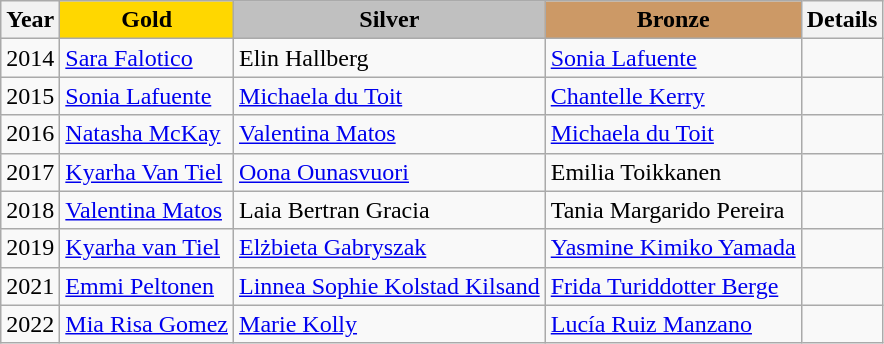<table class="wikitable">
<tr>
<th>Year</th>
<td align=center bgcolor=gold><strong>Gold</strong></td>
<td align=center bgcolor=silver><strong>Silver</strong></td>
<td align=center bgcolor=cc9966><strong>Bronze</strong></td>
<th>Details</th>
</tr>
<tr>
<td>2014</td>
<td> <a href='#'>Sara Falotico</a></td>
<td> Elin Hallberg</td>
<td> <a href='#'>Sonia Lafuente</a></td>
<td></td>
</tr>
<tr>
<td>2015</td>
<td> <a href='#'>Sonia Lafuente</a></td>
<td> <a href='#'>Michaela du Toit</a></td>
<td> <a href='#'>Chantelle Kerry</a></td>
<td></td>
</tr>
<tr>
<td>2016</td>
<td> <a href='#'>Natasha McKay</a></td>
<td> <a href='#'>Valentina Matos</a></td>
<td> <a href='#'>Michaela du Toit</a></td>
<td></td>
</tr>
<tr>
<td>2017</td>
<td> <a href='#'>Kyarha Van Tiel</a></td>
<td> <a href='#'>Oona Ounasvuori</a></td>
<td> Emilia Toikkanen</td>
<td></td>
</tr>
<tr>
<td>2018</td>
<td> <a href='#'>Valentina Matos</a></td>
<td> Laia Bertran Gracia</td>
<td> Tania Margarido Pereira</td>
<td></td>
</tr>
<tr>
<td>2019</td>
<td> <a href='#'>Kyarha van Tiel</a></td>
<td> <a href='#'>Elżbieta Gabryszak</a></td>
<td> <a href='#'>Yasmine Kimiko Yamada</a></td>
<td></td>
</tr>
<tr>
<td>2021</td>
<td> <a href='#'>Emmi Peltonen</a></td>
<td> <a href='#'>Linnea Sophie Kolstad Kilsand</a></td>
<td> <a href='#'>Frida Turiddotter Berge</a></td>
<td></td>
</tr>
<tr>
<td>2022</td>
<td> <a href='#'>Mia Risa Gomez</a></td>
<td> <a href='#'>Marie Kolly</a></td>
<td> <a href='#'>Lucía Ruiz Manzano</a></td>
<td></td>
</tr>
</table>
